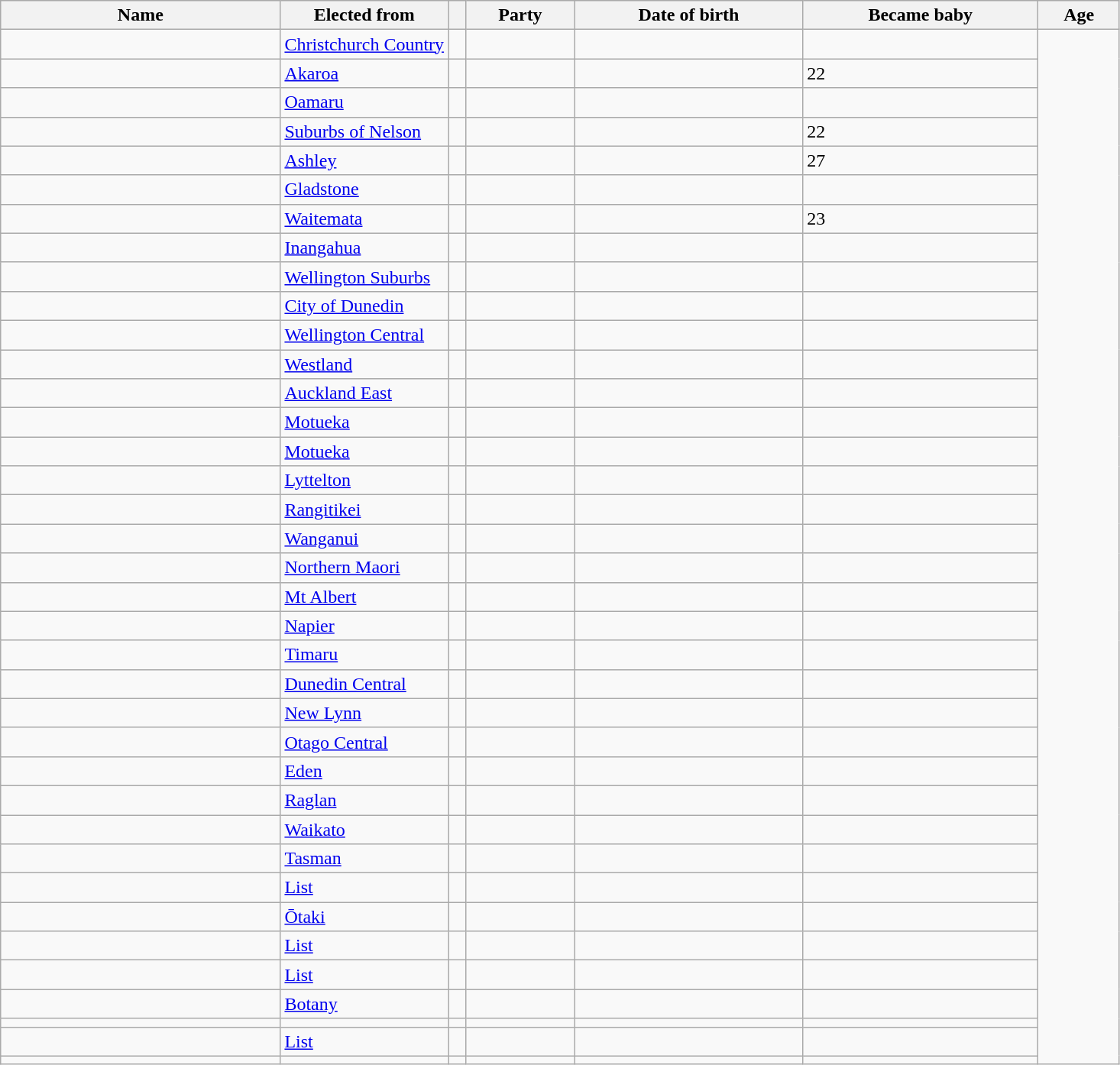<table class="wikitable sortable">
<tr>
<th style="width:25%;">Name</th>
<th style="width:15%;">Elected from</th>
<th class="unsortable"></th>
<th>Party</th>
<th>Date of birth</th>
<th>Became baby</th>
<th>Age</th>
</tr>
<tr>
<td></td>
<td><a href='#'>Christchurch Country</a></td>
<td></td>
<td></td>
<td></td>
<td></td>
</tr>
<tr>
<td></td>
<td><a href='#'>Akaroa</a></td>
<td></td>
<td></td>
<td></td>
<td>22</td>
</tr>
<tr>
<td></td>
<td><a href='#'>Oamaru</a></td>
<td></td>
<td></td>
<td></td>
<td></td>
</tr>
<tr>
<td></td>
<td><a href='#'>Suburbs of Nelson</a></td>
<td></td>
<td></td>
<td></td>
<td>22</td>
</tr>
<tr>
<td></td>
<td><a href='#'>Ashley</a></td>
<td></td>
<td></td>
<td></td>
<td>27</td>
</tr>
<tr>
<td></td>
<td><a href='#'>Gladstone</a></td>
<td></td>
<td></td>
<td></td>
<td></td>
</tr>
<tr>
<td></td>
<td><a href='#'>Waitemata</a></td>
<td></td>
<td></td>
<td></td>
<td>23</td>
</tr>
<tr>
<td></td>
<td><a href='#'>Inangahua</a></td>
<td></td>
<td></td>
<td></td>
<td></td>
</tr>
<tr>
<td></td>
<td><a href='#'>Wellington Suburbs</a></td>
<td></td>
<td></td>
<td></td>
<td></td>
</tr>
<tr>
<td></td>
<td><a href='#'>City of Dunedin</a></td>
<td></td>
<td></td>
<td></td>
<td></td>
</tr>
<tr>
<td></td>
<td><a href='#'>Wellington Central</a></td>
<td></td>
<td></td>
<td></td>
<td></td>
</tr>
<tr>
<td></td>
<td><a href='#'>Westland</a></td>
<td></td>
<td></td>
<td></td>
<td></td>
</tr>
<tr>
<td></td>
<td><a href='#'>Auckland East</a></td>
<td></td>
<td></td>
<td></td>
<td></td>
</tr>
<tr>
<td></td>
<td><a href='#'>Motueka</a></td>
<td></td>
<td></td>
<td></td>
<td></td>
</tr>
<tr>
<td></td>
<td><a href='#'>Motueka</a></td>
<td></td>
<td></td>
<td></td>
<td></td>
</tr>
<tr>
<td></td>
<td><a href='#'>Lyttelton</a></td>
<td></td>
<td></td>
<td></td>
<td></td>
</tr>
<tr>
<td></td>
<td><a href='#'>Rangitikei</a></td>
<td></td>
<td></td>
<td></td>
<td></td>
</tr>
<tr>
<td></td>
<td><a href='#'>Wanganui</a></td>
<td></td>
<td></td>
<td></td>
<td></td>
</tr>
<tr>
<td></td>
<td><a href='#'>Northern Maori</a></td>
<td></td>
<td></td>
<td></td>
<td></td>
</tr>
<tr>
<td></td>
<td><a href='#'>Mt Albert</a></td>
<td></td>
<td></td>
<td></td>
<td></td>
</tr>
<tr>
<td></td>
<td><a href='#'>Napier</a></td>
<td></td>
<td></td>
<td></td>
<td></td>
</tr>
<tr>
<td></td>
<td><a href='#'>Timaru</a></td>
<td></td>
<td></td>
<td></td>
<td></td>
</tr>
<tr>
<td></td>
<td><a href='#'>Dunedin Central</a></td>
<td></td>
<td></td>
<td></td>
<td></td>
</tr>
<tr>
<td></td>
<td><a href='#'>New Lynn</a></td>
<td></td>
<td></td>
<td></td>
<td></td>
</tr>
<tr>
<td></td>
<td><a href='#'>Otago Central</a></td>
<td></td>
<td></td>
<td></td>
<td></td>
</tr>
<tr>
<td></td>
<td><a href='#'>Eden</a></td>
<td></td>
<td></td>
<td></td>
<td></td>
</tr>
<tr>
<td></td>
<td><a href='#'>Raglan</a></td>
<td></td>
<td></td>
<td></td>
<td></td>
</tr>
<tr>
<td></td>
<td><a href='#'>Waikato</a></td>
<td></td>
<td></td>
<td></td>
<td></td>
</tr>
<tr>
<td></td>
<td><a href='#'>Tasman</a></td>
<td></td>
<td></td>
<td></td>
<td></td>
</tr>
<tr>
<td></td>
<td><a href='#'>List</a></td>
<td></td>
<td></td>
<td></td>
<td></td>
</tr>
<tr>
<td></td>
<td><a href='#'>Ōtaki</a></td>
<td></td>
<td></td>
<td></td>
<td></td>
</tr>
<tr>
<td></td>
<td><a href='#'>List</a></td>
<td></td>
<td></td>
<td></td>
<td></td>
</tr>
<tr>
<td></td>
<td><a href='#'>List</a></td>
<td></td>
<td></td>
<td></td>
<td></td>
</tr>
<tr>
<td></td>
<td><a href='#'>Botany</a></td>
<td></td>
<td></td>
<td></td>
<td></td>
</tr>
<tr>
<td></td>
<td></td>
<td></td>
<td></td>
<td></td>
<td></td>
</tr>
<tr>
<td></td>
<td><a href='#'>List</a></td>
<td></td>
<td></td>
<td></td>
<td></td>
</tr>
<tr>
<td></td>
<td></td>
<td></td>
<td></td>
<td></td>
<td></td>
</tr>
</table>
